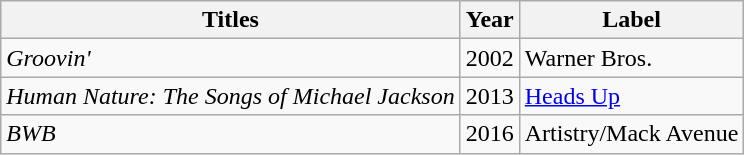<table class="wikitable">
<tr>
<th>Titles</th>
<th>Year</th>
<th>Label</th>
</tr>
<tr>
<td><em>Groovin' </em></td>
<td>2002</td>
<td>Warner Bros.</td>
</tr>
<tr>
<td><em>Human Nature: The Songs of Michael Jackson</em></td>
<td>2013</td>
<td><a href='#'>Heads Up</a></td>
</tr>
<tr>
<td><em>BWB</em></td>
<td>2016</td>
<td>Artistry/Mack Avenue</td>
</tr>
</table>
